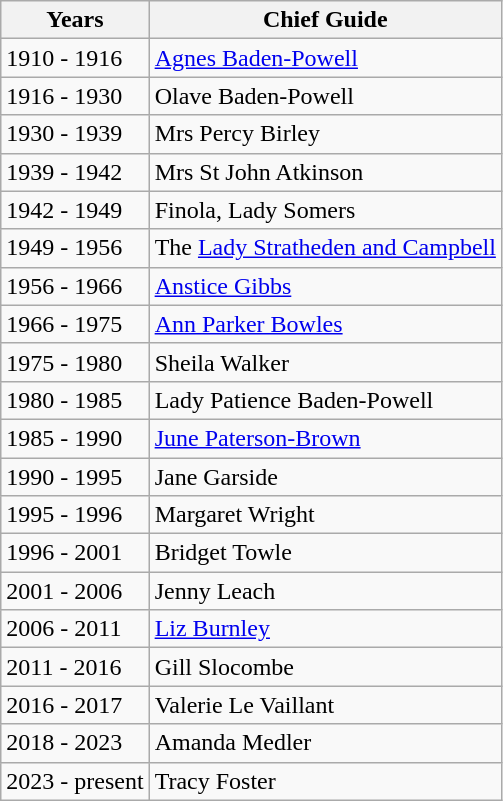<table class="wikitable sortable">
<tr>
<th scope="col">Years</th>
<th scope="col">Chief Guide</th>
</tr>
<tr>
<td>1910 - 1916</td>
<td><a href='#'>Agnes Baden-Powell</a></td>
</tr>
<tr>
<td>1916 - 1930</td>
<td>Olave Baden-Powell</td>
</tr>
<tr>
<td>1930 - 1939</td>
<td>Mrs Percy Birley</td>
</tr>
<tr>
<td>1939 - 1942</td>
<td>Mrs St John Atkinson</td>
</tr>
<tr>
<td>1942 - 1949</td>
<td>Finola, Lady Somers</td>
</tr>
<tr>
<td>1949 - 1956</td>
<td>The <a href='#'>Lady Stratheden and Campbell</a></td>
</tr>
<tr>
<td>1956 - 1966</td>
<td><a href='#'>Anstice Gibbs</a></td>
</tr>
<tr>
<td>1966 - 1975</td>
<td><a href='#'>Ann Parker Bowles</a></td>
</tr>
<tr>
<td>1975 - 1980</td>
<td>Sheila Walker</td>
</tr>
<tr>
<td>1980 - 1985</td>
<td>Lady Patience Baden-Powell</td>
</tr>
<tr>
<td>1985 - 1990</td>
<td><a href='#'>June Paterson-Brown</a></td>
</tr>
<tr>
<td>1990 - 1995</td>
<td>Jane Garside</td>
</tr>
<tr>
<td>1995 - 1996</td>
<td>Margaret Wright</td>
</tr>
<tr>
<td>1996 - 2001</td>
<td>Bridget Towle</td>
</tr>
<tr>
<td>2001 - 2006</td>
<td>Jenny Leach</td>
</tr>
<tr>
<td>2006 - 2011</td>
<td><a href='#'>Liz Burnley</a></td>
</tr>
<tr>
<td>2011 - 2016</td>
<td>Gill Slocombe</td>
</tr>
<tr>
<td>2016 - 2017</td>
<td>Valerie Le Vaillant</td>
</tr>
<tr>
<td>2018 - 2023</td>
<td>Amanda Medler</td>
</tr>
<tr>
<td>2023 - present</td>
<td>Tracy Foster</td>
</tr>
</table>
